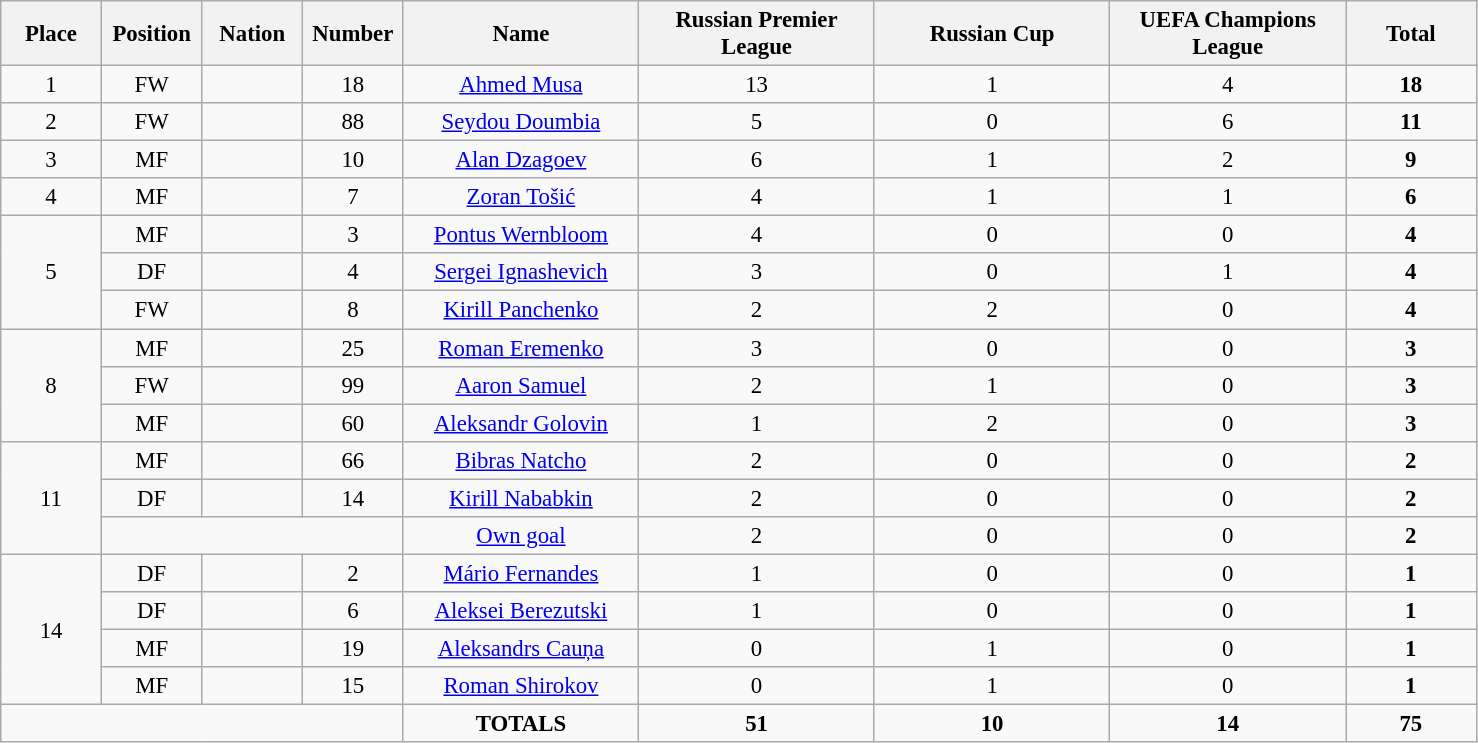<table class="wikitable" style="font-size: 95%; text-align: center;">
<tr>
<th width=60>Place</th>
<th width=60>Position</th>
<th width=60>Nation</th>
<th width=60>Number</th>
<th width=150>Name</th>
<th width=150>Russian Premier League</th>
<th width=150>Russian Cup</th>
<th width=150>UEFA Champions League</th>
<th width=80>Total</th>
</tr>
<tr>
<td>1</td>
<td>FW</td>
<td></td>
<td>18</td>
<td><a href='#'>Ahmed Musa</a></td>
<td>13</td>
<td>1</td>
<td>4</td>
<td><strong>18</strong></td>
</tr>
<tr>
<td>2</td>
<td>FW</td>
<td></td>
<td>88</td>
<td><a href='#'>Seydou Doumbia</a></td>
<td>5</td>
<td>0</td>
<td>6</td>
<td><strong>11</strong></td>
</tr>
<tr>
<td>3</td>
<td>MF</td>
<td></td>
<td>10</td>
<td><a href='#'>Alan Dzagoev</a></td>
<td>6</td>
<td>1</td>
<td>2</td>
<td><strong>9</strong></td>
</tr>
<tr>
<td>4</td>
<td>MF</td>
<td></td>
<td>7</td>
<td><a href='#'>Zoran Tošić</a></td>
<td>4</td>
<td>1</td>
<td>1</td>
<td><strong>6</strong></td>
</tr>
<tr>
<td rowspan="3">5</td>
<td>MF</td>
<td></td>
<td>3</td>
<td><a href='#'>Pontus Wernbloom</a></td>
<td>4</td>
<td>0</td>
<td>0</td>
<td><strong>4</strong></td>
</tr>
<tr>
<td>DF</td>
<td></td>
<td>4</td>
<td><a href='#'>Sergei Ignashevich</a></td>
<td>3</td>
<td>0</td>
<td>1</td>
<td><strong>4</strong></td>
</tr>
<tr>
<td>FW</td>
<td></td>
<td>8</td>
<td><a href='#'>Kirill Panchenko</a></td>
<td>2</td>
<td>2</td>
<td>0</td>
<td><strong>4</strong></td>
</tr>
<tr>
<td rowspan="3">8</td>
<td>MF</td>
<td></td>
<td>25</td>
<td><a href='#'>Roman Eremenko</a></td>
<td>3</td>
<td>0</td>
<td>0</td>
<td><strong>3</strong></td>
</tr>
<tr>
<td>FW</td>
<td></td>
<td>99</td>
<td><a href='#'>Aaron Samuel</a></td>
<td>2</td>
<td>1</td>
<td>0</td>
<td><strong>3</strong></td>
</tr>
<tr>
<td>MF</td>
<td></td>
<td>60</td>
<td><a href='#'>Aleksandr Golovin</a></td>
<td>1</td>
<td>2</td>
<td>0</td>
<td><strong>3</strong></td>
</tr>
<tr>
<td rowspan="3">11</td>
<td>MF</td>
<td></td>
<td>66</td>
<td><a href='#'>Bibras Natcho</a></td>
<td>2</td>
<td>0</td>
<td>0</td>
<td><strong>2</strong></td>
</tr>
<tr>
<td>DF</td>
<td></td>
<td>14</td>
<td><a href='#'>Kirill Nababkin</a></td>
<td>2</td>
<td>0</td>
<td>0</td>
<td><strong>2</strong></td>
</tr>
<tr>
<td colspan="3"></td>
<td><a href='#'>Own goal</a></td>
<td>2</td>
<td>0</td>
<td>0</td>
<td><strong>2</strong></td>
</tr>
<tr>
<td rowspan="4">14</td>
<td>DF</td>
<td></td>
<td>2</td>
<td><a href='#'>Mário Fernandes</a></td>
<td>1</td>
<td>0</td>
<td>0</td>
<td><strong>1</strong></td>
</tr>
<tr>
<td>DF</td>
<td></td>
<td>6</td>
<td><a href='#'>Aleksei Berezutski</a></td>
<td>1</td>
<td>0</td>
<td>0</td>
<td><strong>1</strong></td>
</tr>
<tr>
<td>MF</td>
<td></td>
<td>19</td>
<td><a href='#'>Aleksandrs Cauņa</a></td>
<td>0</td>
<td>1</td>
<td>0</td>
<td><strong>1</strong></td>
</tr>
<tr>
<td>MF</td>
<td></td>
<td>15</td>
<td><a href='#'>Roman Shirokov</a></td>
<td>0</td>
<td>1</td>
<td>0</td>
<td><strong>1</strong></td>
</tr>
<tr>
<td colspan="4"></td>
<td><strong>TOTALS</strong></td>
<td><strong>51</strong></td>
<td><strong>10</strong></td>
<td><strong>14</strong></td>
<td><strong>75</strong></td>
</tr>
</table>
